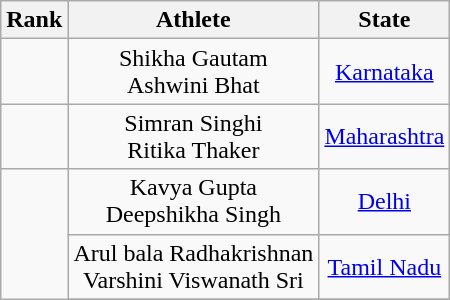<table class="wikitable sortable" style="text-align:center">
<tr>
<th>Rank</th>
<th>Athlete</th>
<th>State</th>
</tr>
<tr>
<td></td>
<td>Shikha Gautam<br>Ashwini Bhat</td>
<td> <a href='#'>Karnataka</a></td>
</tr>
<tr>
<td></td>
<td>Simran Singhi<br>Ritika Thaker</td>
<td> <a href='#'>Maharashtra</a></td>
</tr>
<tr>
<td rowspan=3></td>
<td>Kavya Gupta<br>Deepshikha Singh</td>
<td> <a href='#'>Delhi</a></td>
</tr>
<tr>
<td>Arul bala Radhakrishnan<br>Varshini Viswanath Sri</td>
<td> <a href='#'>Tamil Nadu</a></td>
</tr>
<tr>
</tr>
</table>
